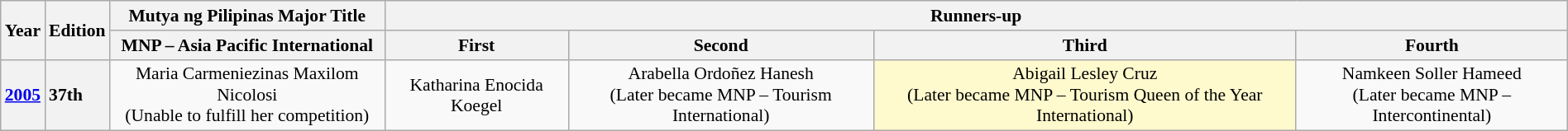<table class="wikitable" style="text-align:center; font-size:90%; line-height:17px; width:100%;">
<tr>
<th width:03%;" scope="col" rowspan="2">Year</th>
<th width:03%;" scope="col" rowspan="2">Edition</th>
<th colspan="1"  width:08%;" scope="col">Mutya ng Pilipinas Major Title</th>
<th width:05%;" scope="col" colspan="4">Runners-up</th>
</tr>
<tr>
<th width:12%;" scope="col">MNP – Asia Pacific International</th>
<th width:10%;" scope="col">First</th>
<th width:10%;" scope="col">Second</th>
<th width:10%;" scope="col">Third</th>
<th width:10%;" scope="col">Fourth</th>
</tr>
<tr>
<th><a href='#'>2005</a></th>
<th style="text-align:left;">37th</th>
<td>Maria Carmeniezinas Maxilom Nicolosi <br>(Unable to fulfill her competition)</td>
<td>Katharina Enocida Koegel</td>
<td>Arabella Ordoñez Hanesh <br>(Later became MNP – Tourism International)</td>
<td style="background:#FFFACD;">Abigail Lesley Cruz <br>(Later became MNP – Tourism Queen of the Year International)</td>
<td>Namkeen Soller Hameed <br>(Later became MNP – Intercontinental)</td>
</tr>
</table>
